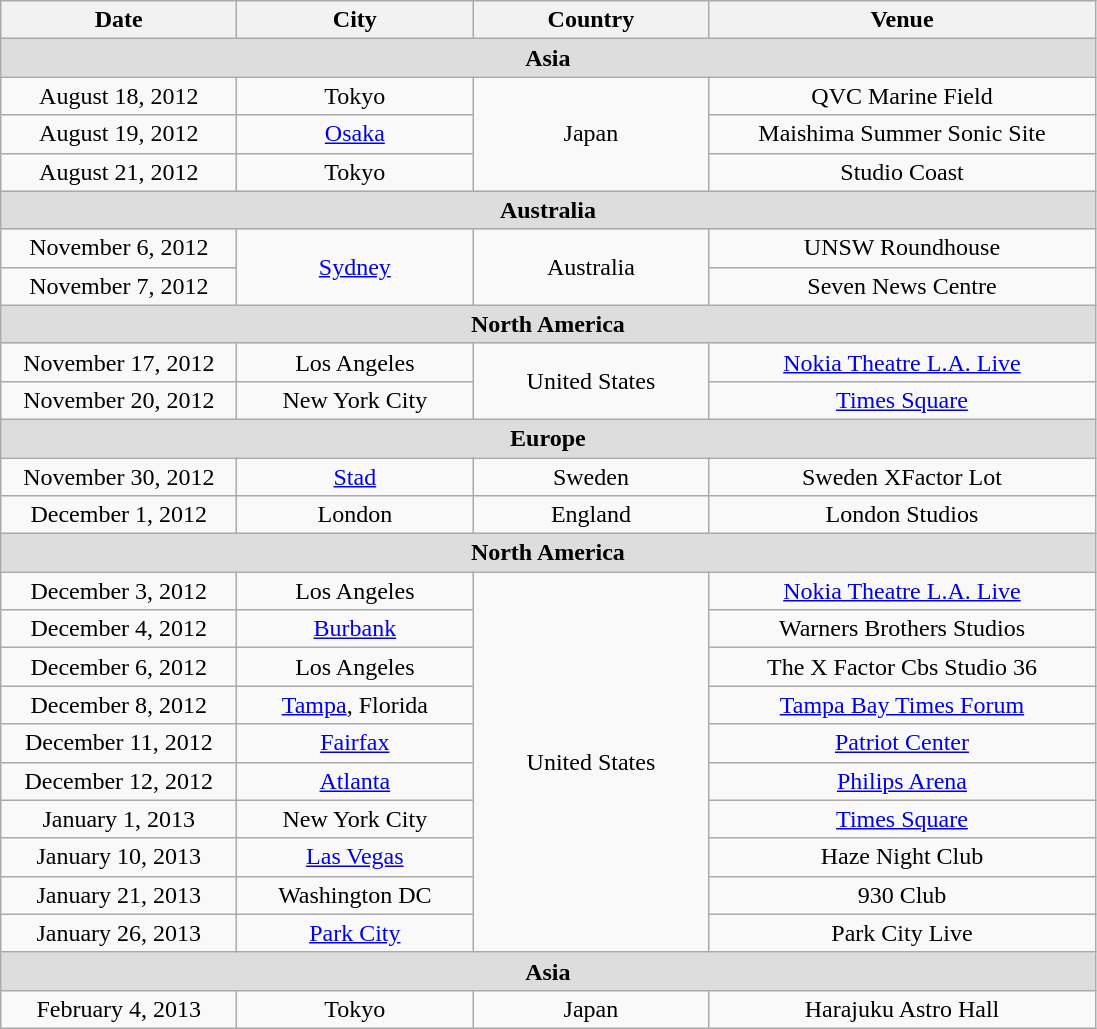<table class="wikitable" style="text-align:center;">
<tr>
<th style="width:150px;">Date</th>
<th style="width:150px;">City</th>
<th style="width:150px;">Country</th>
<th style="width:250px;">Venue</th>
</tr>
<tr style="background:#ddd;">
<td colspan="7" style="text-align:center;"><strong>Asia</strong></td>
</tr>
<tr>
<td>August 18, 2012</td>
<td>Tokyo</td>
<td rowspan="3">Japan</td>
<td>QVC Marine Field</td>
</tr>
<tr>
<td>August 19, 2012</td>
<td><a href='#'>Osaka</a></td>
<td>Maishima Summer Sonic Site</td>
</tr>
<tr>
<td>August 21, 2012</td>
<td>Tokyo</td>
<td>Studio Coast</td>
</tr>
<tr style="background:#ddd;">
<td colspan="7" style="text-align:center;"><strong>Australia</strong></td>
</tr>
<tr>
<td>November 6, 2012</td>
<td rowspan="2"><a href='#'>Sydney</a></td>
<td rowspan="2">Australia</td>
<td>UNSW Roundhouse</td>
</tr>
<tr>
<td>November 7, 2012</td>
<td>Seven News Centre</td>
</tr>
<tr style="background:#ddd;">
<td colspan="7" style="text-align:center;"><strong>North America</strong></td>
</tr>
<tr>
<td>November 17, 2012</td>
<td>Los Angeles</td>
<td rowspan="2">United States</td>
<td><a href='#'>Nokia Theatre L.A. Live</a></td>
</tr>
<tr>
<td>November 20, 2012</td>
<td>New York City</td>
<td><a href='#'>Times Square</a></td>
</tr>
<tr style="background:#ddd;">
<td colspan="7" style="text-align:center;"><strong>Europe</strong></td>
</tr>
<tr>
<td>November 30, 2012</td>
<td><a href='#'>Stad</a></td>
<td>Sweden</td>
<td>Sweden XFactor Lot</td>
</tr>
<tr>
<td>December 1, 2012</td>
<td>London</td>
<td>England</td>
<td>London Studios</td>
</tr>
<tr style="background:#ddd;">
<td colspan="7" style="text-align:center;"><strong>North America</strong></td>
</tr>
<tr>
<td>December 3, 2012</td>
<td>Los Angeles</td>
<td rowspan="10">United States</td>
<td><a href='#'>Nokia Theatre L.A. Live</a></td>
</tr>
<tr>
<td>December 4, 2012</td>
<td><a href='#'>Burbank</a></td>
<td>Warners Brothers Studios</td>
</tr>
<tr>
<td>December 6, 2012</td>
<td>Los Angeles</td>
<td>The X Factor Cbs Studio 36</td>
</tr>
<tr>
<td>December 8, 2012</td>
<td><a href='#'>Tampa</a>, Florida</td>
<td><a href='#'>Tampa Bay Times Forum</a></td>
</tr>
<tr>
<td>December 11, 2012</td>
<td><a href='#'>Fairfax</a></td>
<td><a href='#'>Patriot Center</a></td>
</tr>
<tr>
<td>December 12, 2012</td>
<td><a href='#'>Atlanta</a></td>
<td><a href='#'>Philips Arena</a></td>
</tr>
<tr>
<td>January 1, 2013</td>
<td>New York City</td>
<td><a href='#'>Times Square</a></td>
</tr>
<tr>
<td>January 10, 2013</td>
<td><a href='#'>Las Vegas</a></td>
<td>Haze Night Club</td>
</tr>
<tr>
<td>January 21, 2013</td>
<td>Washington DC</td>
<td>930 Club</td>
</tr>
<tr>
<td>January 26, 2013</td>
<td><a href='#'>Park City</a></td>
<td>Park City Live</td>
</tr>
<tr style="background:#ddd;">
<td colspan="7" style="text-align:center;"><strong>Asia</strong></td>
</tr>
<tr>
<td>February 4, 2013</td>
<td>Tokyo</td>
<td>Japan</td>
<td>Harajuku Astro Hall</td>
</tr>
</table>
